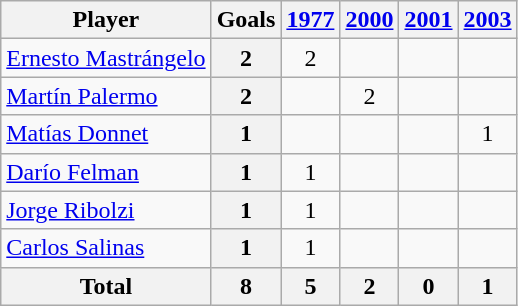<table class="wikitable sortable" style="text-align:center;">
<tr>
<th>Player</th>
<th>Goals</th>
<th><a href='#'>1977</a></th>
<th><a href='#'>2000</a></th>
<th><a href='#'>2001</a></th>
<th><a href='#'>2003</a></th>
</tr>
<tr>
<td align="left"> <a href='#'>Ernesto Mastrángelo</a></td>
<th>2</th>
<td>2</td>
<td></td>
<td></td>
<td></td>
</tr>
<tr>
<td align="left"> <a href='#'>Martín Palermo</a></td>
<th>2</th>
<td></td>
<td>2</td>
<td></td>
<td></td>
</tr>
<tr>
<td align="left"> <a href='#'>Matías Donnet</a></td>
<th>1</th>
<td></td>
<td></td>
<td></td>
<td>1</td>
</tr>
<tr>
<td align="left"> <a href='#'>Darío Felman</a></td>
<th>1</th>
<td>1</td>
<td></td>
<td></td>
<td></td>
</tr>
<tr>
<td align="left"> <a href='#'>Jorge Ribolzi</a></td>
<th>1</th>
<td>1</td>
<td></td>
<td></td>
<td></td>
</tr>
<tr>
<td align="left"> <a href='#'>Carlos Salinas</a></td>
<th>1</th>
<td>1</td>
<td></td>
<td></td>
<td></td>
</tr>
<tr class="sortbottom">
<th>Total</th>
<th>8</th>
<th>5</th>
<th>2</th>
<th>0</th>
<th>1</th>
</tr>
</table>
